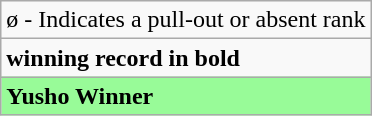<table class="wikitable">
<tr>
<td>ø - Indicates a pull-out or absent rank</td>
</tr>
<tr>
<td><strong>winning record in bold</strong></td>
</tr>
<tr>
<td style="background: PaleGreen;"><strong>Yusho Winner</strong></td>
</tr>
</table>
